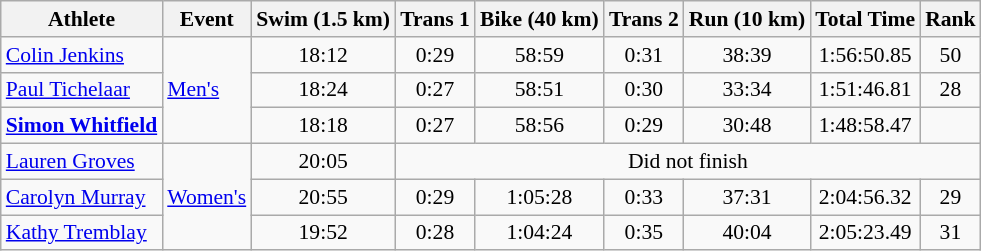<table class="wikitable" style="font-size:90%">
<tr>
<th>Athlete</th>
<th>Event</th>
<th>Swim (1.5 km)</th>
<th>Trans 1</th>
<th>Bike (40 km)</th>
<th>Trans 2</th>
<th>Run (10 km)</th>
<th>Total Time</th>
<th>Rank</th>
</tr>
<tr align=center>
<td align=left><a href='#'>Colin Jenkins</a></td>
<td align=left rowspan=3><a href='#'>Men's</a></td>
<td>18:12</td>
<td>0:29</td>
<td>58:59</td>
<td>0:31</td>
<td>38:39</td>
<td>1:56:50.85</td>
<td>50</td>
</tr>
<tr align=center>
<td align=left><a href='#'>Paul Tichelaar</a></td>
<td>18:24</td>
<td>0:27</td>
<td>58:51</td>
<td>0:30</td>
<td>33:34</td>
<td>1:51:46.81</td>
<td>28</td>
</tr>
<tr align=center>
<td><strong><a href='#'>Simon Whitfield</a></strong></td>
<td>18:18</td>
<td>0:27</td>
<td>58:56</td>
<td>0:29</td>
<td>30:48</td>
<td>1:48:58.47</td>
<td></td>
</tr>
<tr align=center>
<td align=left><a href='#'>Lauren Groves</a></td>
<td align=left rowspan=3><a href='#'>Women's</a></td>
<td align=center>20:05</td>
<td colspan=6 align=center>Did not finish</td>
</tr>
<tr align=center>
<td align=left><a href='#'>Carolyn Murray</a></td>
<td>20:55</td>
<td>0:29</td>
<td>1:05:28</td>
<td>0:33</td>
<td>37:31</td>
<td>2:04:56.32</td>
<td>29</td>
</tr>
<tr align=center>
<td align=left><a href='#'>Kathy Tremblay</a></td>
<td>19:52</td>
<td>0:28</td>
<td>1:04:24</td>
<td>0:35</td>
<td>40:04</td>
<td>2:05:23.49</td>
<td>31</td>
</tr>
</table>
